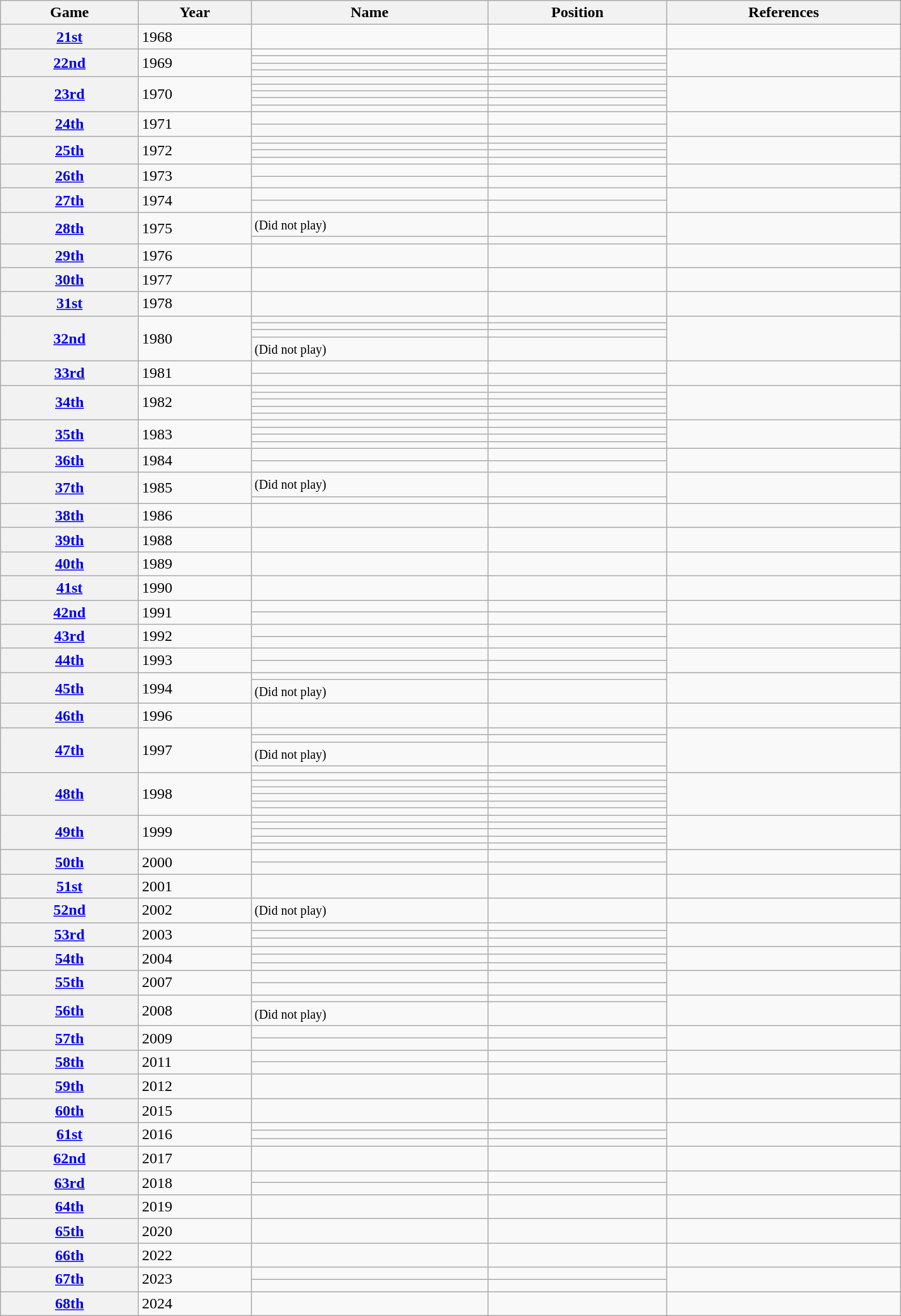<table class="wikitable sortable" width="75%">
<tr>
<th scope="col">Game</th>
<th scope="col">Year</th>
<th scope="col">Name</th>
<th scope="col">Position</th>
<th scope="col" class="unsortable">References</th>
</tr>
<tr>
<th scope="row"><a href='#'>21st</a></th>
<td>1968</td>
<td></td>
<td></td>
<td></td>
</tr>
<tr>
<th scope="row" rowspan="4"><a href='#'>22nd</a></th>
<td rowspan="4">1969</td>
<td></td>
<td></td>
<td rowspan="4"></td>
</tr>
<tr>
<td></td>
<td></td>
</tr>
<tr>
<td></td>
<td></td>
</tr>
<tr>
<td></td>
<td></td>
</tr>
<tr>
<th scope="row" rowspan="5"><a href='#'>23rd</a></th>
<td rowspan="5">1970</td>
<td></td>
<td></td>
<td rowspan="5"></td>
</tr>
<tr>
<td></td>
<td></td>
</tr>
<tr>
<td></td>
<td></td>
</tr>
<tr>
<td></td>
<td></td>
</tr>
<tr>
<td></td>
<td></td>
</tr>
<tr>
<th scope="row" rowspan="2"><a href='#'>24th</a></th>
<td rowspan="2">1971</td>
<td></td>
<td></td>
<td rowspan="2"></td>
</tr>
<tr>
<td></td>
<td></td>
</tr>
<tr>
<th scope="row" rowspan="4"><a href='#'>25th</a></th>
<td rowspan="4">1972</td>
<td></td>
<td></td>
<td rowspan="4"></td>
</tr>
<tr>
<td></td>
<td></td>
</tr>
<tr>
<td></td>
<td></td>
</tr>
<tr>
<td></td>
<td></td>
</tr>
<tr>
<th scope="row" rowspan="2"><a href='#'>26th</a></th>
<td rowspan="2">1973</td>
<td></td>
<td></td>
<td rowspan="2"></td>
</tr>
<tr>
<td></td>
<td></td>
</tr>
<tr>
<th scope="row" rowspan="2"><a href='#'>27th</a></th>
<td rowspan="2">1974</td>
<td></td>
<td></td>
<td rowspan="2"></td>
</tr>
<tr>
<td></td>
<td></td>
</tr>
<tr>
<th scope="row" rowspan="2"><a href='#'>28th</a></th>
<td rowspan="2">1975</td>
<td> <small>(Did not play)</small></td>
<td></td>
<td rowspan="2"></td>
</tr>
<tr>
<td></td>
<td></td>
</tr>
<tr>
<th scope="row"><a href='#'>29th</a></th>
<td>1976</td>
<td></td>
<td></td>
<td></td>
</tr>
<tr>
<th scope="row"><a href='#'>30th</a></th>
<td>1977</td>
<td></td>
<td></td>
<td></td>
</tr>
<tr>
<th scope="row"><a href='#'>31st</a></th>
<td>1978</td>
<td></td>
<td></td>
<td></td>
</tr>
<tr>
<th scope="row" rowspan="4"><a href='#'>32nd</a></th>
<td rowspan="4">1980</td>
<td></td>
<td></td>
<td rowspan="4"></td>
</tr>
<tr>
<td></td>
<td></td>
</tr>
<tr>
<td></td>
<td></td>
</tr>
<tr>
<td> <small>(Did not play)</small></td>
<td></td>
</tr>
<tr>
<th scope="row" rowspan="2"><a href='#'>33rd</a></th>
<td rowspan="2">1981</td>
<td></td>
<td></td>
<td rowspan="2"></td>
</tr>
<tr>
<td></td>
<td></td>
</tr>
<tr>
<th scope="row" rowspan="5"><a href='#'>34th</a></th>
<td rowspan="5">1982</td>
<td></td>
<td></td>
<td rowspan="5"></td>
</tr>
<tr>
<td></td>
<td></td>
</tr>
<tr>
<td></td>
<td></td>
</tr>
<tr>
<td></td>
<td></td>
</tr>
<tr>
<td></td>
<td></td>
</tr>
<tr>
<th scope="row" rowspan="4"><a href='#'>35th</a></th>
<td rowspan="4">1983</td>
<td></td>
<td></td>
<td rowspan="4"></td>
</tr>
<tr>
<td></td>
<td></td>
</tr>
<tr>
<td></td>
<td></td>
</tr>
<tr>
<td></td>
<td></td>
</tr>
<tr>
<th scope="row" rowspan="2"><a href='#'>36th</a></th>
<td rowspan="2">1984</td>
<td></td>
<td></td>
<td rowspan="2"></td>
</tr>
<tr>
<td></td>
<td></td>
</tr>
<tr>
<th scope="row" rowspan="2"><a href='#'>37th</a></th>
<td rowspan="2">1985</td>
<td> <small>(Did not play)</small></td>
<td></td>
<td rowspan="2"></td>
</tr>
<tr>
<td></td>
<td></td>
</tr>
<tr>
<th scope="row"><a href='#'>38th</a></th>
<td>1986</td>
<td></td>
<td></td>
<td></td>
</tr>
<tr>
<th scope="row"><a href='#'>39th</a></th>
<td>1988</td>
<td></td>
<td></td>
<td></td>
</tr>
<tr>
<th scope="row"><a href='#'>40th</a></th>
<td>1989</td>
<td></td>
<td></td>
<td></td>
</tr>
<tr>
<th scope="row"><a href='#'>41st</a></th>
<td>1990</td>
<td></td>
<td></td>
<td></td>
</tr>
<tr>
<th scope="row" rowspan="2"><a href='#'>42nd</a></th>
<td rowspan="2">1991</td>
<td></td>
<td></td>
<td rowspan="2"></td>
</tr>
<tr>
<td></td>
<td></td>
</tr>
<tr>
<th scope="row" rowspan="2"><a href='#'>43rd</a></th>
<td rowspan="2">1992</td>
<td></td>
<td></td>
<td rowspan="2"></td>
</tr>
<tr>
<td></td>
<td></td>
</tr>
<tr>
<th scope="row" rowspan="2"><a href='#'>44th</a></th>
<td rowspan="2">1993</td>
<td></td>
<td></td>
<td rowspan="2"></td>
</tr>
<tr>
<td></td>
<td></td>
</tr>
<tr>
<th scope="row" rowspan="2"><a href='#'>45th</a></th>
<td rowspan="2">1994</td>
<td></td>
<td></td>
<td rowspan="2"></td>
</tr>
<tr>
<td> <small>(Did not play)</small></td>
<td></td>
</tr>
<tr>
<th scope="row"><a href='#'>46th</a></th>
<td>1996</td>
<td></td>
<td></td>
<td></td>
</tr>
<tr>
<th scope="row" rowspan="4"><a href='#'>47th</a></th>
<td rowspan="4">1997</td>
<td></td>
<td></td>
<td rowspan="4"></td>
</tr>
<tr>
<td></td>
<td></td>
</tr>
<tr>
<td> <small>(Did not play)</small></td>
<td></td>
</tr>
<tr>
<td></td>
<td></td>
</tr>
<tr>
<th scope="row" rowspan="6"><a href='#'>48th</a></th>
<td rowspan="6">1998</td>
<td></td>
<td></td>
<td rowspan="6"></td>
</tr>
<tr>
<td></td>
<td></td>
</tr>
<tr>
<td></td>
<td></td>
</tr>
<tr>
<td></td>
<td></td>
</tr>
<tr>
<td></td>
<td></td>
</tr>
<tr>
<td></td>
<td></td>
</tr>
<tr>
<th scope="row" rowspan="5"><a href='#'>49th</a></th>
<td rowspan="5">1999</td>
<td></td>
<td></td>
<td rowspan="5"></td>
</tr>
<tr>
<td></td>
<td></td>
</tr>
<tr>
<td></td>
<td></td>
</tr>
<tr>
<td></td>
<td></td>
</tr>
<tr>
<td></td>
<td></td>
</tr>
<tr>
<th scope="row" rowspan="2"><a href='#'>50th</a></th>
<td rowspan="2">2000</td>
<td></td>
<td></td>
<td rowspan="2"></td>
</tr>
<tr>
<td></td>
<td></td>
</tr>
<tr>
<th scope="row"><a href='#'>51st</a></th>
<td>2001</td>
<td></td>
<td></td>
<td></td>
</tr>
<tr>
<th scope="row"><a href='#'>52nd</a></th>
<td>2002</td>
<td> <small>(Did not play)</small></td>
<td></td>
<td></td>
</tr>
<tr>
<th scope="row" rowspan="3"><a href='#'>53rd</a></th>
<td rowspan="3">2003</td>
<td></td>
<td></td>
<td rowspan="3"></td>
</tr>
<tr>
<td></td>
<td></td>
</tr>
<tr>
<td></td>
<td></td>
</tr>
<tr>
<th scope="row" rowspan="3"><a href='#'>54th</a></th>
<td rowspan="3">2004</td>
<td></td>
<td></td>
<td rowspan="3"></td>
</tr>
<tr>
<td></td>
<td></td>
</tr>
<tr>
<td></td>
<td></td>
</tr>
<tr>
<th scope="row" rowspan="2"><a href='#'>55th</a></th>
<td rowspan="2">2007</td>
<td></td>
<td></td>
<td rowspan="2"></td>
</tr>
<tr>
<td></td>
<td></td>
</tr>
<tr>
<th scope="row" rowspan="2"><a href='#'>56th</a></th>
<td rowspan="2">2008</td>
<td></td>
<td></td>
<td rowspan="2"></td>
</tr>
<tr>
<td> <small>(Did not play)</small></td>
<td></td>
</tr>
<tr>
<th scope="row" rowspan="2"><a href='#'>57th</a></th>
<td rowspan="2">2009</td>
<td></td>
<td></td>
<td rowspan="2"></td>
</tr>
<tr>
<td></td>
<td></td>
</tr>
<tr>
<th scope="row" rowspan="2"><a href='#'>58th</a></th>
<td rowspan="2">2011</td>
<td></td>
<td></td>
<td rowspan="2"></td>
</tr>
<tr>
<td></td>
<td></td>
</tr>
<tr>
<th scope="row"><a href='#'>59th</a></th>
<td>2012</td>
<td></td>
<td></td>
<td></td>
</tr>
<tr>
<th scope="row"><a href='#'>60th</a></th>
<td>2015</td>
<td></td>
<td></td>
<td></td>
</tr>
<tr>
<th scope="row" rowspan="3"><a href='#'>61st</a></th>
<td rowspan="3">2016</td>
<td></td>
<td></td>
<td rowspan="3"></td>
</tr>
<tr>
<td></td>
<td></td>
</tr>
<tr>
<td></td>
<td></td>
</tr>
<tr>
<th scope="row"><a href='#'>62nd</a></th>
<td>2017</td>
<td></td>
<td></td>
<td></td>
</tr>
<tr>
<th scope="row" rowspan="2"><a href='#'>63rd</a></th>
<td rowspan="2">2018</td>
<td></td>
<td></td>
<td rowspan="2"></td>
</tr>
<tr>
<td></td>
<td></td>
</tr>
<tr>
<th scope="row"><a href='#'>64th</a></th>
<td>2019</td>
<td></td>
<td></td>
<td></td>
</tr>
<tr>
<th scope="row"><a href='#'>65th</a></th>
<td>2020</td>
<td></td>
<td></td>
<td></td>
</tr>
<tr>
<th scope="row"><a href='#'>66th</a></th>
<td>2022</td>
<td></td>
<td></td>
<td></td>
</tr>
<tr>
<th scope="row" rowspan="2"><a href='#'>67th</a></th>
<td rowspan="2">2023</td>
<td></td>
<td></td>
<td rowspan="2"></td>
</tr>
<tr>
<td></td>
<td></td>
</tr>
<tr>
<th scope="row"><a href='#'>68th</a></th>
<td>2024</td>
<td></td>
<td></td>
<td></td>
</tr>
</table>
